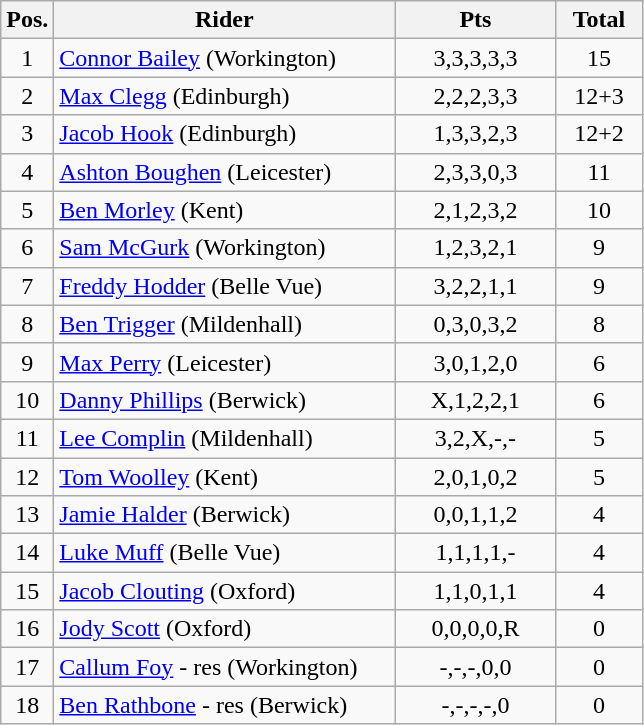<table class=wikitable>
<tr>
<th width=25px>Pos.</th>
<th width=220px>Rider</th>
<th width=100px>Pts</th>
<th width=50px>Total</th>
</tr>
<tr align=center >
<td>1</td>
<td align=left><a href='#'>Connor Bailey</a> (Workington)</td>
<td>3,3,3,3,3</td>
<td>15</td>
</tr>
<tr align=center>
<td>2</td>
<td align=left><a href='#'>Max Clegg</a> (Edinburgh)</td>
<td>2,2,2,3,3</td>
<td>12+3</td>
</tr>
<tr align=center>
<td>3</td>
<td align=left><a href='#'>Jacob Hook</a> (Edinburgh)</td>
<td>1,3,3,2,3</td>
<td>12+2</td>
</tr>
<tr align=center>
<td>4</td>
<td align=left><a href='#'>Ashton Boughen</a> (Leicester)</td>
<td>2,3,3,0,3</td>
<td>11</td>
</tr>
<tr align=center>
<td>5</td>
<td align=left><a href='#'>Ben Morley</a> (Kent)</td>
<td>2,1,2,3,2</td>
<td>10</td>
</tr>
<tr align=center>
<td>6</td>
<td align=left><a href='#'>Sam McGurk</a> (Workington)</td>
<td>1,2,3,2,1</td>
<td>9</td>
</tr>
<tr align=center>
<td>7</td>
<td align=left><a href='#'>Freddy Hodder</a> (Belle Vue)</td>
<td>3,2,2,1,1</td>
<td>9</td>
</tr>
<tr align=center>
<td>8</td>
<td align=left><a href='#'>Ben Trigger</a> (Mildenhall)</td>
<td>0,3,0,3,2</td>
<td>8</td>
</tr>
<tr align=center>
<td>9</td>
<td align=left><a href='#'>Max Perry</a> (Leicester)</td>
<td>3,0,1,2,0</td>
<td>6</td>
</tr>
<tr align=center>
<td>10</td>
<td align=left><a href='#'>Danny Phillips</a> (Berwick)</td>
<td>X,1,2,2,1</td>
<td>6</td>
</tr>
<tr align=center>
<td>11</td>
<td align=left><a href='#'>Lee Complin</a> (Mildenhall)</td>
<td>3,2,X,-,-</td>
<td>5</td>
</tr>
<tr align=center>
<td>12</td>
<td align=left><a href='#'>Tom Woolley</a> (Kent)</td>
<td>2,0,1,0,2</td>
<td>5</td>
</tr>
<tr align=center>
<td>13</td>
<td align=left><a href='#'>Jamie Halder</a> (Berwick)</td>
<td>0,0,1,1,2</td>
<td>4</td>
</tr>
<tr align=center>
<td>14</td>
<td align=left><a href='#'>Luke Muff</a> (Belle Vue)</td>
<td>1,1,1,1,-</td>
<td>4</td>
</tr>
<tr align=center>
<td>15</td>
<td align=left><a href='#'>Jacob Clouting</a> (Oxford)</td>
<td>1,1,0,1,1</td>
<td>4</td>
</tr>
<tr align=center>
<td>16</td>
<td align=left><a href='#'>Jody Scott</a> (Oxford)</td>
<td>0,0,0,0,R</td>
<td>0</td>
</tr>
<tr align=center>
<td>17</td>
<td align=left><a href='#'>Callum Foy</a> - res (Workington)</td>
<td>-,-,-,0,0</td>
<td>0</td>
</tr>
<tr align=center>
<td>18</td>
<td align=left><a href='#'>Ben Rathbone</a> - res (Berwick)</td>
<td>-,-,-,-,0</td>
<td>0</td>
</tr>
</table>
